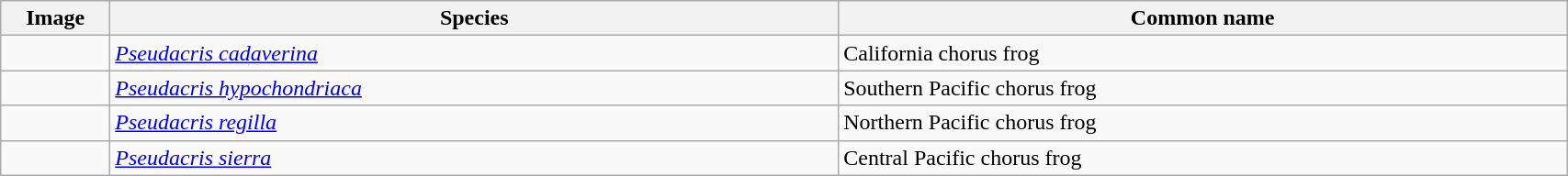<table width=90% class="wikitable">
<tr>
<th width=3%>Image</th>
<th width=25%>Species</th>
<th width=25%>Common name</th>
</tr>
<tr>
<td></td>
<td><em><a href='#'>Pseudacris cadaverina</a></em></td>
<td>California chorus frog</td>
</tr>
<tr>
<td></td>
<td><em><a href='#'>Pseudacris hypochondriaca</a></em></td>
<td>Southern Pacific chorus frog</td>
</tr>
<tr>
<td></td>
<td><em><a href='#'>Pseudacris regilla</a></em></td>
<td>Northern Pacific chorus frog</td>
</tr>
<tr>
<td></td>
<td><em><a href='#'>Pseudacris sierra</a></em></td>
<td>Central Pacific chorus frog</td>
</tr>
</table>
